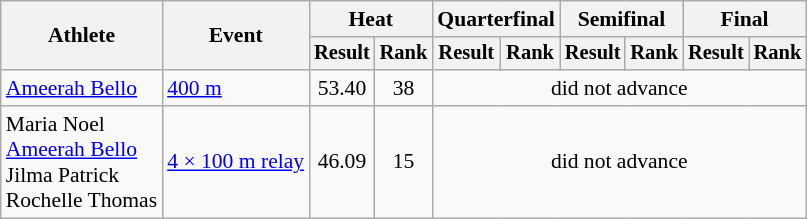<table class=wikitable style="font-size:90%">
<tr>
<th rowspan="2">Athlete</th>
<th rowspan="2">Event</th>
<th colspan="2">Heat</th>
<th colspan="2">Quarterfinal</th>
<th colspan="2">Semifinal</th>
<th colspan="2">Final</th>
</tr>
<tr style="font-size:95%">
<th>Result</th>
<th>Rank</th>
<th>Result</th>
<th>Rank</th>
<th>Result</th>
<th>Rank</th>
<th>Result</th>
<th>Rank</th>
</tr>
<tr align=center>
<td align=left><a href='#'>Ameerah Bello</a></td>
<td align=left><a href='#'>400 m</a></td>
<td>53.40</td>
<td>38</td>
<td colspan=6>did not advance</td>
</tr>
<tr align=center>
<td align=left>Maria Noel<br><a href='#'>Ameerah Bello</a><br>Jilma Patrick<br>Rochelle Thomas</td>
<td align=left><a href='#'>4 × 100 m relay</a></td>
<td>46.09</td>
<td>15</td>
<td colspan=6>did not advance</td>
</tr>
</table>
